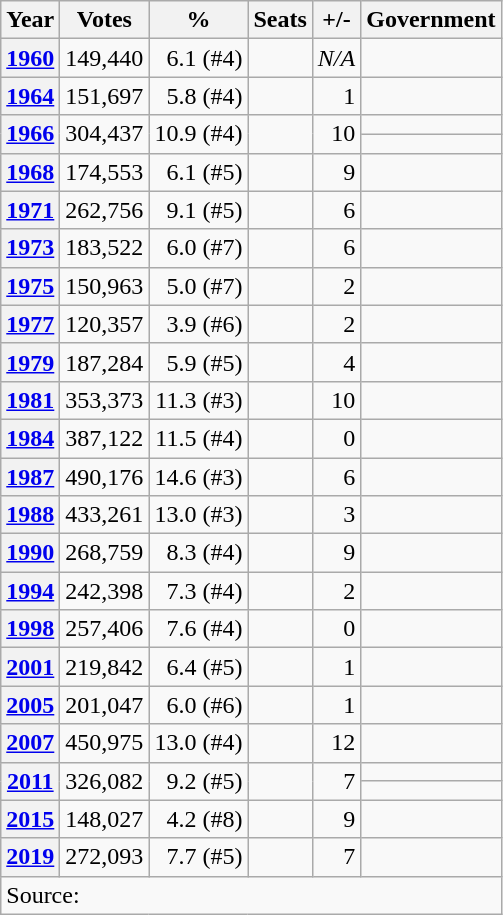<table class="wikitable" style="text-align:right">
<tr>
<th>Year</th>
<th>Votes</th>
<th>%</th>
<th>Seats</th>
<th>+/-</th>
<th>Government</th>
</tr>
<tr>
<th><a href='#'>1960</a></th>
<td>149,440</td>
<td>6.1 (#4)</td>
<td></td>
<td><em>N/A</em></td>
<td></td>
</tr>
<tr>
<th><a href='#'>1964</a></th>
<td>151,697</td>
<td>5.8 (#4)</td>
<td></td>
<td> 1</td>
<td></td>
</tr>
<tr>
<th rowspan=2><a href='#'>1966</a></th>
<td rowspan=2>304,437</td>
<td rowspan=2>10.9 (#4)</td>
<td rowspan=2></td>
<td rowspan=2> 10</td>
<td> </td>
</tr>
<tr>
<td> </td>
</tr>
<tr>
<th><a href='#'>1968</a></th>
<td>174,553</td>
<td>6.1 (#5)</td>
<td></td>
<td> 9</td>
<td></td>
</tr>
<tr>
<th><a href='#'>1971</a></th>
<td>262,756</td>
<td>9.1 (#5)</td>
<td></td>
<td> 6</td>
<td></td>
</tr>
<tr>
<th><a href='#'>1973</a></th>
<td>183,522</td>
<td>6.0 (#7)</td>
<td></td>
<td> 6</td>
<td></td>
</tr>
<tr>
<th><a href='#'>1975</a></th>
<td>150,963</td>
<td>5.0 (#7)</td>
<td></td>
<td> 2</td>
<td></td>
</tr>
<tr>
<th><a href='#'>1977</a></th>
<td>120,357</td>
<td>3.9 (#6)</td>
<td></td>
<td> 2</td>
<td></td>
</tr>
<tr>
<th><a href='#'>1979</a></th>
<td>187,284</td>
<td>5.9 (#5)</td>
<td></td>
<td> 4</td>
<td></td>
</tr>
<tr>
<th><a href='#'>1981</a></th>
<td>353,373</td>
<td>11.3 (#3)</td>
<td></td>
<td> 10</td>
<td></td>
</tr>
<tr>
<th><a href='#'>1984</a></th>
<td>387,122</td>
<td>11.5 (#4)</td>
<td></td>
<td> 0</td>
<td></td>
</tr>
<tr>
<th><a href='#'>1987</a></th>
<td>490,176</td>
<td>14.6 (#3)</td>
<td></td>
<td> 6</td>
<td></td>
</tr>
<tr>
<th><a href='#'>1988</a></th>
<td>433,261</td>
<td>13.0 (#3)</td>
<td></td>
<td> 3</td>
<td></td>
</tr>
<tr>
<th><a href='#'>1990</a></th>
<td>268,759</td>
<td>8.3 (#4)</td>
<td></td>
<td> 9</td>
<td></td>
</tr>
<tr>
<th><a href='#'>1994</a></th>
<td>242,398</td>
<td>7.3 (#4)</td>
<td></td>
<td> 2</td>
<td></td>
</tr>
<tr>
<th><a href='#'>1998</a></th>
<td>257,406</td>
<td>7.6 (#4)</td>
<td></td>
<td> 0</td>
<td></td>
</tr>
<tr>
<th><a href='#'>2001</a></th>
<td>219,842</td>
<td>6.4 (#5)</td>
<td></td>
<td> 1</td>
<td></td>
</tr>
<tr>
<th><a href='#'>2005</a></th>
<td>201,047</td>
<td>6.0 (#6)</td>
<td></td>
<td> 1</td>
<td></td>
</tr>
<tr>
<th><a href='#'>2007</a></th>
<td>450,975</td>
<td>13.0 (#4)</td>
<td></td>
<td> 12</td>
<td></td>
</tr>
<tr>
<th rowspan=2><a href='#'>2011</a></th>
<td rowspan=2>326,082</td>
<td rowspan=2>9.2 (#5)</td>
<td rowspan=2></td>
<td rowspan=2> 7</td>
<td> </td>
</tr>
<tr>
<td> </td>
</tr>
<tr>
<th><a href='#'>2015</a></th>
<td>148,027</td>
<td>4.2 (#8)</td>
<td></td>
<td> 9</td>
<td></td>
</tr>
<tr>
<th><a href='#'>2019</a></th>
<td>272,093</td>
<td>7.7 (#5)</td>
<td></td>
<td> 7</td>
<td></td>
</tr>
<tr>
<td align=left colspan=6>Source: </td>
</tr>
</table>
